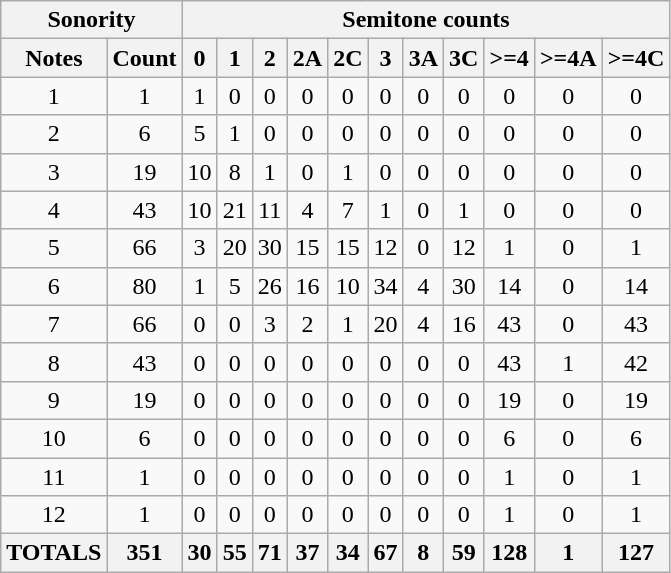<table class="wikitable" style="text-align:center">
<tr>
<th colspan="2">Sonority</th>
<th colspan="11">Semitone counts</th>
</tr>
<tr>
<th>Notes</th>
<th>Count</th>
<th>0</th>
<th>1</th>
<th>2</th>
<th>2A</th>
<th>2C</th>
<th>3</th>
<th>3A</th>
<th>3C</th>
<th>>=4</th>
<th>>=4A</th>
<th>>=4C</th>
</tr>
<tr>
<td>1</td>
<td>1</td>
<td>1</td>
<td>0</td>
<td>0</td>
<td>0</td>
<td>0</td>
<td>0</td>
<td>0</td>
<td>0</td>
<td>0</td>
<td>0</td>
<td>0</td>
</tr>
<tr>
<td>2</td>
<td>6</td>
<td>5</td>
<td>1</td>
<td>0</td>
<td>0</td>
<td>0</td>
<td>0</td>
<td>0</td>
<td>0</td>
<td>0</td>
<td>0</td>
<td>0</td>
</tr>
<tr>
<td>3</td>
<td>19</td>
<td>10</td>
<td>8</td>
<td>1</td>
<td>0</td>
<td>1</td>
<td>0</td>
<td>0</td>
<td>0</td>
<td>0</td>
<td>0</td>
<td>0</td>
</tr>
<tr>
<td>4</td>
<td>43</td>
<td>10</td>
<td>21</td>
<td>11</td>
<td>4</td>
<td>7</td>
<td>1</td>
<td>0</td>
<td>1</td>
<td>0</td>
<td>0</td>
<td>0</td>
</tr>
<tr>
<td>5</td>
<td>66</td>
<td>3</td>
<td>20</td>
<td>30</td>
<td>15</td>
<td>15</td>
<td>12</td>
<td>0</td>
<td>12</td>
<td>1</td>
<td>0</td>
<td>1</td>
</tr>
<tr>
<td>6</td>
<td>80</td>
<td>1</td>
<td>5</td>
<td>26</td>
<td>16</td>
<td>10</td>
<td>34</td>
<td>4</td>
<td>30</td>
<td>14</td>
<td>0</td>
<td>14</td>
</tr>
<tr>
<td>7</td>
<td>66</td>
<td>0</td>
<td>0</td>
<td>3</td>
<td>2</td>
<td>1</td>
<td>20</td>
<td>4</td>
<td>16</td>
<td>43</td>
<td>0</td>
<td>43</td>
</tr>
<tr>
<td>8</td>
<td>43</td>
<td>0</td>
<td>0</td>
<td>0</td>
<td>0</td>
<td>0</td>
<td>0</td>
<td>0</td>
<td>0</td>
<td>43</td>
<td>1</td>
<td>42</td>
</tr>
<tr>
<td>9</td>
<td>19</td>
<td>0</td>
<td>0</td>
<td>0</td>
<td>0</td>
<td>0</td>
<td>0</td>
<td>0</td>
<td>0</td>
<td>19</td>
<td>0</td>
<td>19</td>
</tr>
<tr>
<td>10</td>
<td>6</td>
<td>0</td>
<td>0</td>
<td>0</td>
<td>0</td>
<td>0</td>
<td>0</td>
<td>0</td>
<td>0</td>
<td>6</td>
<td>0</td>
<td>6</td>
</tr>
<tr>
<td>11</td>
<td>1</td>
<td>0</td>
<td>0</td>
<td>0</td>
<td>0</td>
<td>0</td>
<td>0</td>
<td>0</td>
<td>0</td>
<td>1</td>
<td>0</td>
<td>1</td>
</tr>
<tr>
<td>12</td>
<td>1</td>
<td>0</td>
<td>0</td>
<td>0</td>
<td>0</td>
<td>0</td>
<td>0</td>
<td>0</td>
<td>0</td>
<td>1</td>
<td>0</td>
<td>1</td>
</tr>
<tr>
<th>TOTALS</th>
<th>351</th>
<th>30</th>
<th>55</th>
<th>71</th>
<th>37</th>
<th>34</th>
<th>67</th>
<th>8</th>
<th>59</th>
<th>128</th>
<th>1</th>
<th>127</th>
</tr>
</table>
